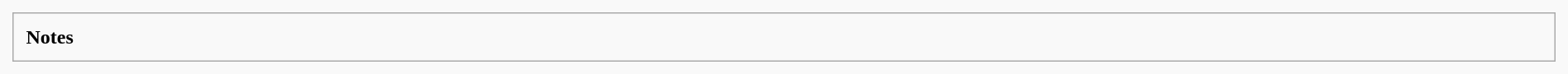<table width=100% cellspacing=10px cellpadding=10px style="background-color:#f9f9f9;">
<tr valign="top">
<td width="50%" style="border:1px solid #A9A9A9;"><strong>Notes</strong> </td>
</tr>
</table>
